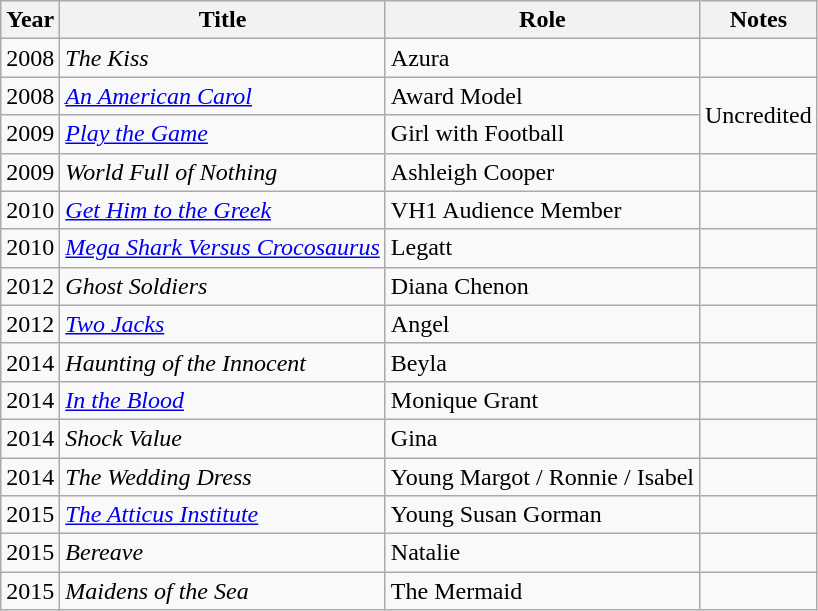<table class="wikitable sortable">
<tr>
<th>Year</th>
<th>Title</th>
<th>Role</th>
<th>Notes</th>
</tr>
<tr>
<td>2008</td>
<td><em>The Kiss</em></td>
<td>Azura</td>
<td></td>
</tr>
<tr>
<td>2008</td>
<td><em><a href='#'>An American Carol</a></em></td>
<td>Award Model</td>
<td rowspan="2">Uncredited</td>
</tr>
<tr>
<td>2009</td>
<td><a href='#'><em>Play the Game</em></a></td>
<td>Girl with Football</td>
</tr>
<tr>
<td>2009</td>
<td><em>World Full of Nothing</em></td>
<td>Ashleigh Cooper</td>
<td></td>
</tr>
<tr>
<td>2010</td>
<td><em><a href='#'>Get Him to the Greek</a></em></td>
<td>VH1 Audience Member</td>
<td></td>
</tr>
<tr>
<td>2010</td>
<td><em><a href='#'>Mega Shark Versus Crocosaurus</a></em></td>
<td>Legatt</td>
<td></td>
</tr>
<tr>
<td>2012</td>
<td><em>Ghost Soldiers</em></td>
<td>Diana Chenon</td>
<td></td>
</tr>
<tr>
<td>2012</td>
<td><em><a href='#'>Two Jacks</a></em></td>
<td>Angel</td>
<td></td>
</tr>
<tr>
<td>2014</td>
<td><em>Haunting of the Innocent</em></td>
<td>Beyla</td>
<td></td>
</tr>
<tr>
<td>2014</td>
<td><a href='#'><em>In the Blood</em></a></td>
<td>Monique Grant</td>
<td></td>
</tr>
<tr>
<td>2014</td>
<td><em>Shock Value</em></td>
<td>Gina</td>
<td></td>
</tr>
<tr>
<td>2014</td>
<td><em>The Wedding Dress</em></td>
<td>Young Margot / Ronnie / Isabel</td>
<td></td>
</tr>
<tr>
<td>2015</td>
<td><em><a href='#'>The Atticus Institute</a></em></td>
<td>Young Susan Gorman</td>
<td></td>
</tr>
<tr>
<td>2015</td>
<td><em>Bereave</em></td>
<td>Natalie</td>
<td></td>
</tr>
<tr>
<td>2015</td>
<td><em>Maidens of the Sea</em></td>
<td>The Mermaid</td>
<td></td>
</tr>
</table>
